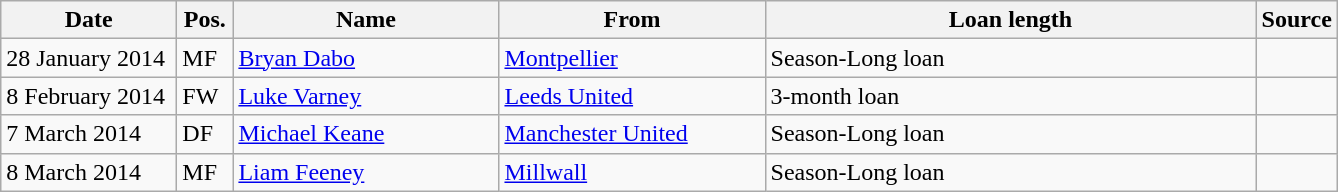<table class="wikitable">
<tr>
<th width= 110>Date</th>
<th width= 30>Pos.</th>
<th width= 170>Name</th>
<th width= 170>From</th>
<th width= 320>Loan length</th>
<th width= 30>Source</th>
</tr>
<tr>
<td>28 January 2014</td>
<td>MF</td>
<td> <a href='#'>Bryan Dabo</a></td>
<td> <a href='#'>Montpellier</a></td>
<td>Season-Long loan</td>
<td></td>
</tr>
<tr>
<td>8 February 2014</td>
<td>FW</td>
<td> <a href='#'>Luke Varney</a></td>
<td> <a href='#'>Leeds United</a></td>
<td>3-month loan</td>
<td></td>
</tr>
<tr>
<td>7 March 2014</td>
<td>DF</td>
<td> <a href='#'>Michael Keane</a></td>
<td> <a href='#'>Manchester United</a></td>
<td>Season-Long loan</td>
<td></td>
</tr>
<tr>
<td>8 March 2014</td>
<td>MF</td>
<td> <a href='#'>Liam Feeney</a></td>
<td> <a href='#'>Millwall</a></td>
<td>Season-Long loan</td>
<td></td>
</tr>
</table>
